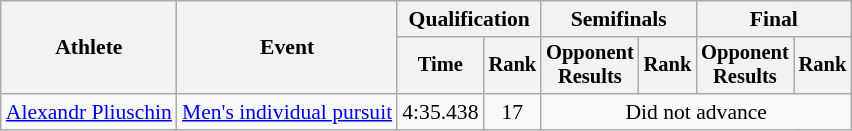<table class=wikitable style="font-size:90%">
<tr>
<th rowspan="2">Athlete</th>
<th rowspan="2">Event</th>
<th colspan="2">Qualification</th>
<th colspan="2">Semifinals</th>
<th colspan="2">Final</th>
</tr>
<tr style="font-size:95%">
<th>Time</th>
<th>Rank</th>
<th>Opponent<br>Results</th>
<th>Rank</th>
<th>Opponent<br>Results</th>
<th>Rank</th>
</tr>
<tr align=center>
<td align=left><a href='#'>Alexandr Pliuschin</a></td>
<td align=left><a href='#'>Men's individual pursuit</a></td>
<td>4:35.438</td>
<td>17</td>
<td colspan=4>Did not advance</td>
</tr>
</table>
